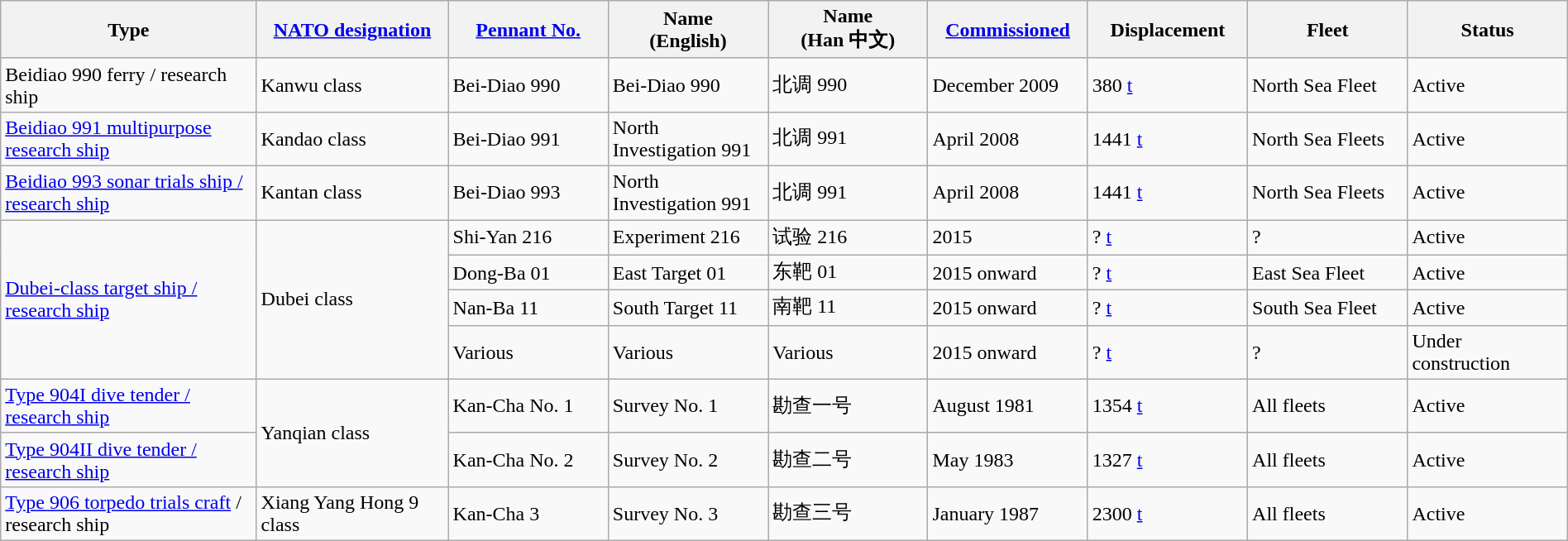<table class="wikitable sortable"  style="margin:auto; width:100%;">
<tr>
<th style="text-align:center; width:16%;">Type</th>
<th style="text-align:center; width:12%;"><a href='#'>NATO designation</a></th>
<th style="text-align:center; width:10%;"><a href='#'>Pennant No.</a></th>
<th style="text-align:center; width:10%;">Name<br>(English)</th>
<th style="text-align:center; width:10%;">Name<br>(Han 中文)</th>
<th style="text-align:center; width:10%;"><a href='#'>Commissioned</a></th>
<th style="text-align:center; width:10%;">Displacement</th>
<th style="text-align:center; width:10%;">Fleet</th>
<th style="text-align:center; width:10%;">Status</th>
</tr>
<tr>
<td>Beidiao 990 ferry / research ship</td>
<td>Kanwu class</td>
<td>Bei-Diao 990</td>
<td>Bei-Diao 990</td>
<td>北调 990</td>
<td>December 2009</td>
<td>380 <a href='#'>t</a></td>
<td>North Sea Fleet</td>
<td><span>Active</span></td>
</tr>
<tr>
<td><a href='#'>Beidiao 991 multipurpose research ship</a></td>
<td>Kandao class</td>
<td>Bei-Diao 991</td>
<td>North Investigation 991</td>
<td>北调 991</td>
<td>April 2008</td>
<td>1441 <a href='#'>t</a></td>
<td>North Sea Fleets</td>
<td><span>Active</span></td>
</tr>
<tr>
<td><a href='#'>Beidiao 993 sonar trials ship / research ship</a></td>
<td>Kantan class</td>
<td>Bei-Diao 993</td>
<td>North Investigation 991</td>
<td>北调 991</td>
<td>April 2008</td>
<td>1441 <a href='#'>t</a></td>
<td>North Sea Fleets</td>
<td><span>Active</span></td>
</tr>
<tr>
<td rowspan="4"><a href='#'> Dubei-class target ship / research ship</a></td>
<td rowspan="4">Dubei class</td>
<td>Shi-Yan 216</td>
<td>Experiment 216</td>
<td>试验 216</td>
<td>2015</td>
<td>? <a href='#'>t</a></td>
<td>?</td>
<td><span>Active</span></td>
</tr>
<tr>
<td>Dong-Ba 01</td>
<td>East Target 01</td>
<td>东靶 01</td>
<td>2015 onward</td>
<td>? <a href='#'>t</a></td>
<td>East Sea Fleet</td>
<td><span>Active</span></td>
</tr>
<tr>
<td>Nan-Ba 11</td>
<td>South Target 11</td>
<td>南靶 11</td>
<td>2015 onward</td>
<td>? <a href='#'>t</a></td>
<td>South Sea Fleet</td>
<td><span>Active</span></td>
</tr>
<tr>
<td>Various</td>
<td>Various</td>
<td>Various</td>
<td>2015 onward</td>
<td>? <a href='#'>t</a></td>
<td>?</td>
<td><span>Under construction</span></td>
</tr>
<tr>
<td rowspan="1"><a href='#'>Type 904I dive tender / research ship</a></td>
<td rowspan="2">Yanqian class</td>
<td>Kan-Cha No. 1</td>
<td>Survey No. 1</td>
<td>勘查一号</td>
<td>August 1981</td>
<td>1354 <a href='#'>t</a></td>
<td>All fleets</td>
<td><span>Active</span></td>
</tr>
<tr>
<td rowspan="1"><a href='#'>Type 904II dive tender / research ship</a></td>
<td>Kan-Cha No. 2</td>
<td>Survey No. 2</td>
<td>勘查二号</td>
<td>May 1983</td>
<td>1327 <a href='#'>t</a></td>
<td>All fleets</td>
<td><span>Active</span></td>
</tr>
<tr>
<td><a href='#'>Type 906 torpedo trials craft</a> / research ship</td>
<td>Xiang Yang Hong 9 class</td>
<td>Kan-Cha 3</td>
<td>Survey No. 3</td>
<td>勘查三号</td>
<td>January 1987</td>
<td>2300 <a href='#'>t</a></td>
<td>All fleets</td>
<td><span>Active</span></td>
</tr>
</table>
